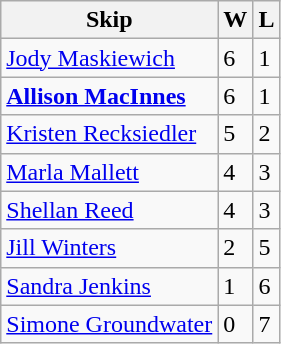<table class="wikitable">
<tr>
<th>Skip</th>
<th>W</th>
<th>L</th>
</tr>
<tr>
<td><a href='#'>Jody Maskiewich</a></td>
<td>6</td>
<td>1</td>
</tr>
<tr>
<td><strong><a href='#'>Allison MacInnes</a></strong></td>
<td>6</td>
<td>1</td>
</tr>
<tr>
<td><a href='#'>Kristen Recksiedler</a></td>
<td>5</td>
<td>2</td>
</tr>
<tr>
<td><a href='#'>Marla Mallett</a></td>
<td>4</td>
<td>3</td>
</tr>
<tr>
<td><a href='#'>Shellan Reed</a></td>
<td>4</td>
<td>3</td>
</tr>
<tr>
<td><a href='#'>Jill Winters</a></td>
<td>2</td>
<td>5</td>
</tr>
<tr>
<td><a href='#'>Sandra Jenkins</a></td>
<td>1</td>
<td>6</td>
</tr>
<tr>
<td><a href='#'>Simone Groundwater</a></td>
<td>0</td>
<td>7</td>
</tr>
</table>
